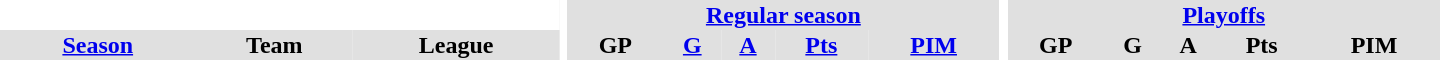<table border="0" cellpadding="1" cellspacing="0" style="text-align:center; width:60em">
<tr bgcolor="#e0e0e0">
<th colspan="3" bgcolor="#ffffff"></th>
<th rowspan="99" bgcolor="#ffffff"></th>
<th colspan="5"><a href='#'>Regular season</a></th>
<th rowspan="99" bgcolor="#ffffff"></th>
<th colspan="5"><a href='#'>Playoffs</a></th>
</tr>
<tr bgcolor="#e0e0e0">
<th><a href='#'>Season</a></th>
<th>Team</th>
<th>League</th>
<th>GP</th>
<th><a href='#'>G</a></th>
<th><a href='#'>A</a></th>
<th><a href='#'>Pts</a></th>
<th><a href='#'>PIM</a></th>
<th>GP</th>
<th>G</th>
<th>A</th>
<th>Pts</th>
<th>PIM</th>
</tr>
<tr>
</tr>
</table>
